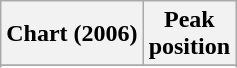<table class="wikitable sortable plainrowheaders" style="text-align:center">
<tr>
<th scope="col">Chart (2006)</th>
<th scope="col">Peak<br>position</th>
</tr>
<tr>
</tr>
<tr>
</tr>
</table>
